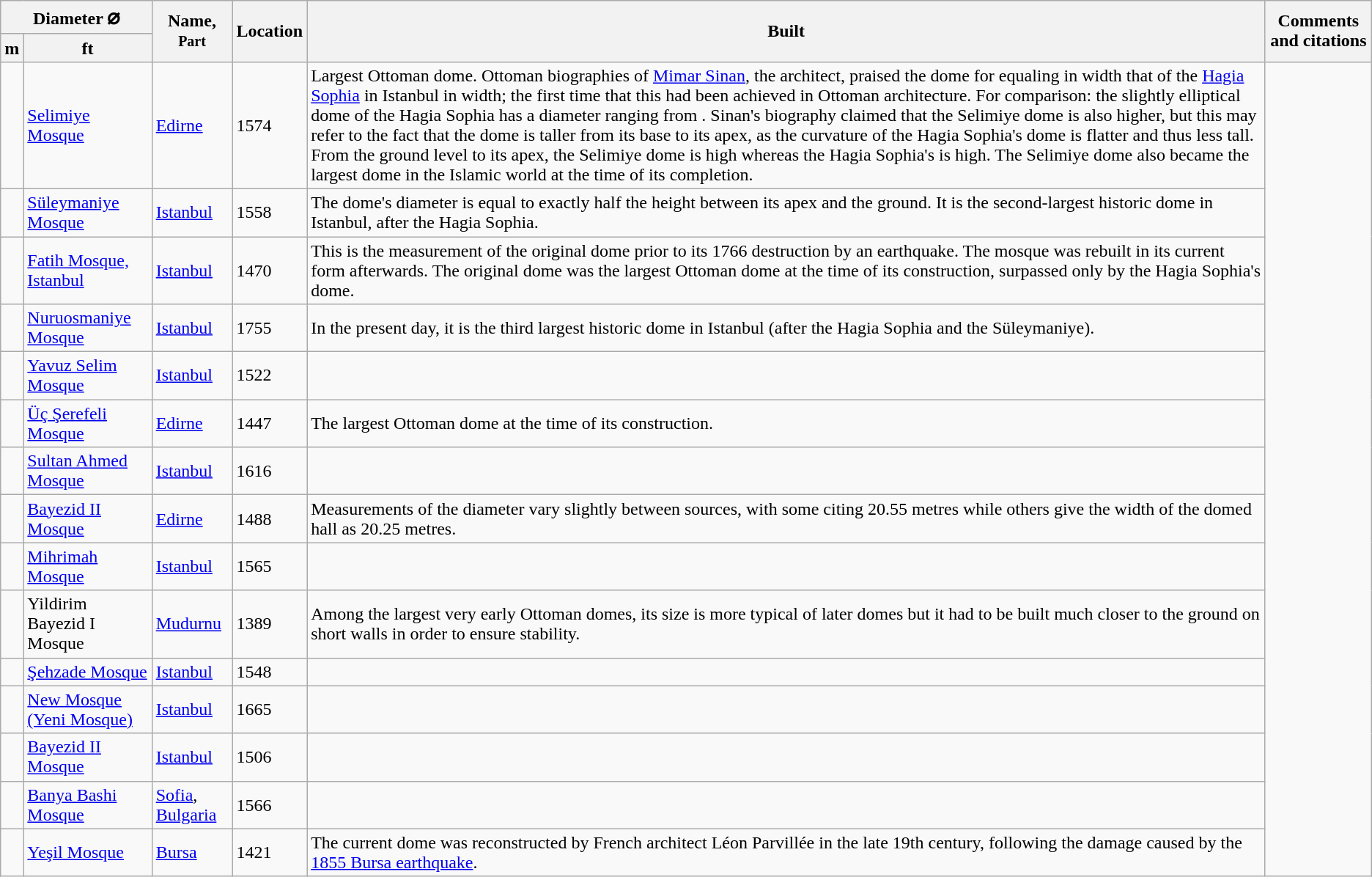<table class="wikitable sortable">
<tr>
<th colspan=2>Diameter <big>⌀</big></th>
<th rowspan=2>Name,<br><small>Part</small></th>
<th rowspan=2>Location</th>
<th rowspan=2>Built</th>
<th rowspan=2>Comments and citations</th>
</tr>
<tr>
<th>m</th>
<th>ft</th>
</tr>
<tr>
<td></td>
<td><a href='#'>Selimiye Mosque</a></td>
<td><a href='#'>Edirne</a></td>
<td>1574</td>
<td>Largest Ottoman dome. Ottoman biographies of <a href='#'>Mimar Sinan</a>, the architect, praised the dome for equaling in width that of the <a href='#'>Hagia Sophia</a> in Istanbul in width; the first time that this had been achieved in Ottoman architecture. For comparison: the slightly elliptical dome of the Hagia Sophia has a diameter ranging from . Sinan's biography claimed that the Selimiye dome is also higher, but this may refer to the fact that the dome is taller from its base to its apex, as the curvature of the Hagia Sophia's dome is flatter and thus less tall. From the ground level to its apex, the Selimiye dome is  high whereas the Hagia Sophia's is  high. The Selimiye dome also became the largest dome in the Islamic world at the time of its completion.</td>
</tr>
<tr>
<td></td>
<td><a href='#'>Süleymaniye Mosque</a></td>
<td><a href='#'>Istanbul</a></td>
<td>1558</td>
<td>The dome's diameter is equal to exactly half the height between its apex and the ground. It is the second-largest historic dome in Istanbul, after the Hagia Sophia.</td>
</tr>
<tr>
<td></td>
<td><a href='#'>Fatih Mosque, Istanbul</a></td>
<td><a href='#'>Istanbul</a></td>
<td>1470</td>
<td>This is the measurement of the original dome prior to its 1766 destruction by an earthquake. The mosque was rebuilt in its current form afterwards. The original dome was the largest Ottoman dome at the time of its construction, surpassed only by the Hagia Sophia's dome.</td>
</tr>
<tr>
<td></td>
<td><a href='#'>Nuruosmaniye Mosque</a></td>
<td><a href='#'>Istanbul</a></td>
<td>1755</td>
<td>In the present day, it is the third largest historic dome in Istanbul (after the Hagia Sophia and the Süleymaniye).</td>
</tr>
<tr>
<td></td>
<td><a href='#'>Yavuz Selim Mosque</a></td>
<td><a href='#'>Istanbul</a></td>
<td>1522</td>
<td></td>
</tr>
<tr>
<td></td>
<td><a href='#'>Üç Şerefeli Mosque</a></td>
<td><a href='#'>Edirne</a></td>
<td>1447</td>
<td>The largest Ottoman dome at the time of its construction.</td>
</tr>
<tr>
<td></td>
<td><a href='#'>Sultan Ahmed Mosque</a></td>
<td><a href='#'>Istanbul</a></td>
<td>1616</td>
<td></td>
</tr>
<tr>
<td></td>
<td><a href='#'>Bayezid II Mosque</a></td>
<td><a href='#'>Edirne</a></td>
<td>1488</td>
<td>Measurements of the diameter vary slightly between sources, with some citing 20.55 metres while others give the width of the domed hall as 20.25 metres.</td>
</tr>
<tr>
<td></td>
<td><a href='#'>Mihrimah Mosque</a></td>
<td><a href='#'>Istanbul</a></td>
<td>1565</td>
<td></td>
</tr>
<tr>
<td></td>
<td>Yildirim Bayezid I Mosque</td>
<td><a href='#'>Mudurnu</a></td>
<td>1389</td>
<td>Among the largest very early Ottoman domes, its size is more typical of later domes but it had to be built much closer to the ground on short walls in order to ensure stability.</td>
</tr>
<tr>
<td></td>
<td><a href='#'>Şehzade Mosque</a></td>
<td><a href='#'>Istanbul</a></td>
<td>1548</td>
<td></td>
</tr>
<tr>
<td></td>
<td><a href='#'>New Mosque (Yeni Mosque)</a></td>
<td><a href='#'>Istanbul</a></td>
<td>1665</td>
<td></td>
</tr>
<tr>
<td></td>
<td><a href='#'>Bayezid II Mosque</a></td>
<td><a href='#'>Istanbul</a></td>
<td>1506</td>
<td></td>
</tr>
<tr>
<td></td>
<td><a href='#'>Banya Bashi Mosque</a></td>
<td><a href='#'>Sofia</a>, <a href='#'>Bulgaria</a></td>
<td>1566</td>
<td></td>
</tr>
<tr>
<td></td>
<td><a href='#'>Yeşil Mosque</a></td>
<td><a href='#'>Bursa</a></td>
<td>1421</td>
<td>The current dome was reconstructed by French architect Léon Parvillée in the late 19th century, following the damage caused by the <a href='#'>1855 Bursa earthquake</a>.</td>
</tr>
</table>
